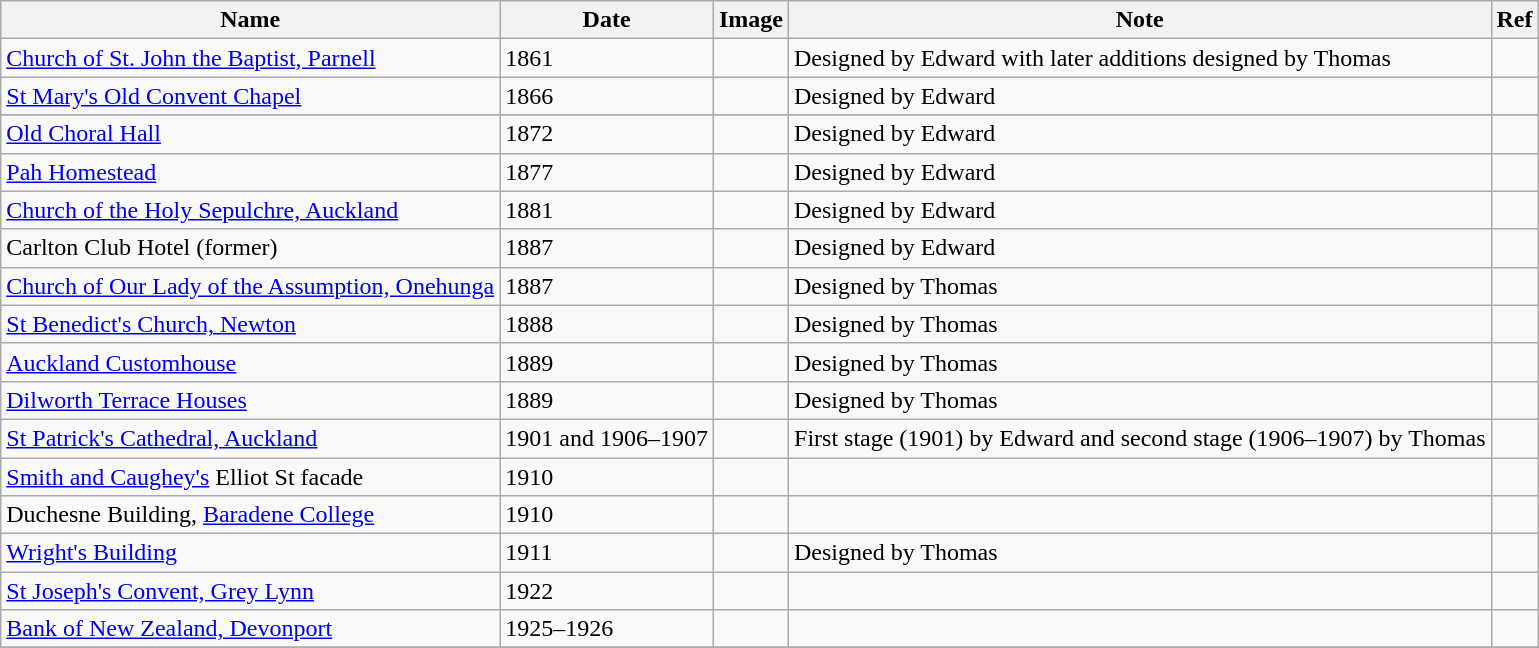<table class= "wikitable sortable">
<tr>
<th>Name</th>
<th>Date</th>
<th>Image</th>
<th>Note</th>
<th>Ref</th>
</tr>
<tr>
<td><a href='#'>Church of St. John the Baptist, Parnell</a></td>
<td>1861</td>
<td></td>
<td>Designed by Edward with later additions designed by Thomas</td>
<td></td>
</tr>
<tr>
<td><a href='#'>St Mary's Old Convent Chapel</a></td>
<td>1866</td>
<td></td>
<td>Designed by Edward</td>
<td></td>
</tr>
<tr>
</tr>
<tr>
</tr>
<tr>
</tr>
<tr>
</tr>
<tr>
</tr>
<tr>
<td><a href='#'>Old Choral Hall</a></td>
<td>1872</td>
<td></td>
<td>Designed by Edward</td>
<td></td>
</tr>
<tr>
<td><a href='#'>Pah Homestead</a></td>
<td>1877</td>
<td></td>
<td>Designed by Edward</td>
<td></td>
</tr>
<tr>
<td><a href='#'>Church of the Holy Sepulchre, Auckland</a></td>
<td>1881</td>
<td></td>
<td>Designed by Edward</td>
<td></td>
</tr>
<tr>
<td>Carlton Club Hotel (former)</td>
<td>1887</td>
<td></td>
<td>Designed by Edward</td>
<td></td>
</tr>
<tr>
<td><a href='#'>Church of Our Lady of the Assumption, Onehunga</a></td>
<td>1887</td>
<td></td>
<td>Designed by Thomas</td>
<td></td>
</tr>
<tr>
<td><a href='#'>St Benedict's Church, Newton</a></td>
<td>1888</td>
<td></td>
<td>Designed by Thomas</td>
<td></td>
</tr>
<tr>
<td><a href='#'>Auckland Customhouse</a></td>
<td>1889</td>
<td></td>
<td>Designed by Thomas</td>
<td></td>
</tr>
<tr>
<td><a href='#'>Dilworth Terrace Houses</a></td>
<td>1889</td>
<td></td>
<td>Designed by Thomas</td>
<td></td>
</tr>
<tr>
<td><a href='#'>St Patrick's Cathedral, Auckland</a></td>
<td>1901 and 1906–1907</td>
<td></td>
<td>First stage (1901) by Edward and second stage (1906–1907) by Thomas</td>
<td></td>
</tr>
<tr>
<td><a href='#'>Smith and Caughey's</a> Elliot St facade</td>
<td>1910</td>
<td></td>
<td></td>
<td></td>
</tr>
<tr>
<td>Duchesne Building, <a href='#'>Baradene College</a></td>
<td>1910</td>
<td></td>
<td></td>
<td></td>
</tr>
<tr>
<td><a href='#'>Wright's Building</a></td>
<td>1911</td>
<td></td>
<td>Designed by Thomas</td>
<td></td>
</tr>
<tr>
<td><a href='#'>St Joseph's Convent, Grey Lynn</a></td>
<td>1922</td>
<td></td>
<td></td>
<td></td>
</tr>
<tr>
<td><a href='#'>Bank of New Zealand, Devonport</a></td>
<td>1925–1926</td>
<td></td>
<td></td>
<td></td>
</tr>
<tr>
</tr>
</table>
